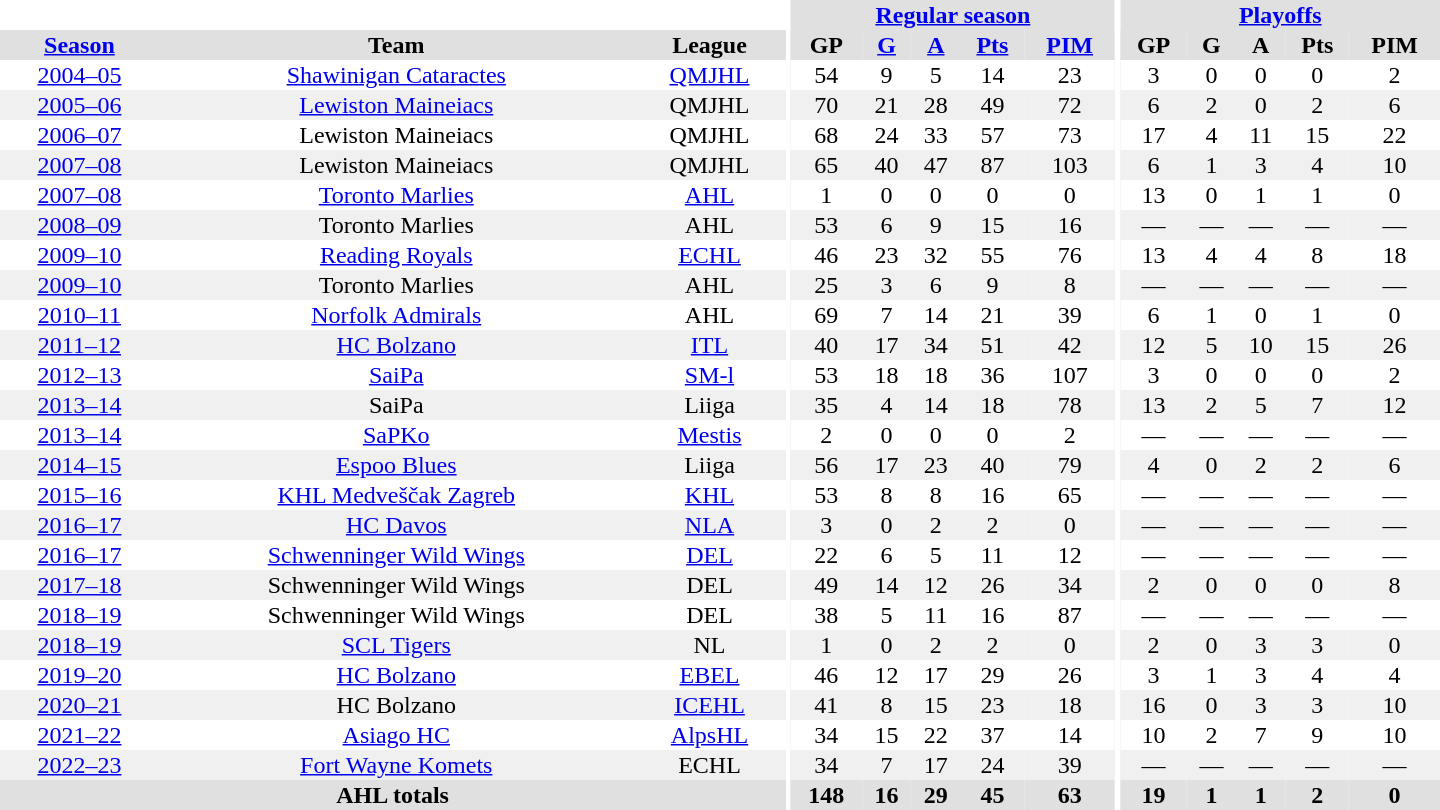<table border="0" cellpadding="1" cellspacing="0" style="text-align:center; width:60em">
<tr bgcolor="#e0e0e0">
<th colspan="3" bgcolor="#ffffff"></th>
<th rowspan="99" bgcolor="#ffffff"></th>
<th colspan="5"><a href='#'>Regular season</a></th>
<th rowspan="99" bgcolor="#ffffff"></th>
<th colspan="5"><a href='#'>Playoffs</a></th>
</tr>
<tr bgcolor="#e0e0e0">
<th><a href='#'>Season</a></th>
<th>Team</th>
<th>League</th>
<th>GP</th>
<th><a href='#'>G</a></th>
<th><a href='#'>A</a></th>
<th><a href='#'>Pts</a></th>
<th><a href='#'>PIM</a></th>
<th>GP</th>
<th>G</th>
<th>A</th>
<th>Pts</th>
<th>PIM</th>
</tr>
<tr>
<td><a href='#'>2004–05</a></td>
<td><a href='#'>Shawinigan Cataractes</a></td>
<td><a href='#'>QMJHL</a></td>
<td>54</td>
<td>9</td>
<td>5</td>
<td>14</td>
<td>23</td>
<td>3</td>
<td>0</td>
<td>0</td>
<td>0</td>
<td>2</td>
</tr>
<tr style="background:#f0f0f0;">
<td><a href='#'>2005–06</a></td>
<td><a href='#'>Lewiston Maineiacs</a></td>
<td>QMJHL</td>
<td>70</td>
<td>21</td>
<td>28</td>
<td>49</td>
<td>72</td>
<td>6</td>
<td>2</td>
<td>0</td>
<td>2</td>
<td>6</td>
</tr>
<tr>
<td><a href='#'>2006–07</a></td>
<td>Lewiston Maineiacs</td>
<td>QMJHL</td>
<td>68</td>
<td>24</td>
<td>33</td>
<td>57</td>
<td>73</td>
<td>17</td>
<td>4</td>
<td>11</td>
<td>15</td>
<td>22</td>
</tr>
<tr style="background:#f0f0f0;">
<td><a href='#'>2007–08</a></td>
<td>Lewiston Maineiacs</td>
<td>QMJHL</td>
<td>65</td>
<td>40</td>
<td>47</td>
<td>87</td>
<td>103</td>
<td>6</td>
<td>1</td>
<td>3</td>
<td>4</td>
<td>10</td>
</tr>
<tr>
<td><a href='#'>2007–08</a></td>
<td><a href='#'>Toronto Marlies</a></td>
<td><a href='#'>AHL</a></td>
<td>1</td>
<td>0</td>
<td>0</td>
<td>0</td>
<td>0</td>
<td>13</td>
<td>0</td>
<td>1</td>
<td>1</td>
<td>0</td>
</tr>
<tr style="background:#f0f0f0;">
<td><a href='#'>2008–09</a></td>
<td>Toronto Marlies</td>
<td>AHL</td>
<td>53</td>
<td>6</td>
<td>9</td>
<td>15</td>
<td>16</td>
<td>—</td>
<td>—</td>
<td>—</td>
<td>—</td>
<td>—</td>
</tr>
<tr>
<td><a href='#'>2009–10</a></td>
<td><a href='#'>Reading Royals</a></td>
<td><a href='#'>ECHL</a></td>
<td>46</td>
<td>23</td>
<td>32</td>
<td>55</td>
<td>76</td>
<td>13</td>
<td>4</td>
<td>4</td>
<td>8</td>
<td>18</td>
</tr>
<tr style="background:#f0f0f0;">
<td><a href='#'>2009–10</a></td>
<td>Toronto Marlies</td>
<td>AHL</td>
<td>25</td>
<td>3</td>
<td>6</td>
<td>9</td>
<td>8</td>
<td>—</td>
<td>—</td>
<td>—</td>
<td>—</td>
<td>—</td>
</tr>
<tr>
<td><a href='#'>2010–11</a></td>
<td><a href='#'>Norfolk Admirals</a></td>
<td>AHL</td>
<td>69</td>
<td>7</td>
<td>14</td>
<td>21</td>
<td>39</td>
<td>6</td>
<td>1</td>
<td>0</td>
<td>1</td>
<td>0</td>
</tr>
<tr style="background:#f0f0f0;">
<td><a href='#'>2011–12</a></td>
<td><a href='#'>HC Bolzano</a></td>
<td><a href='#'>ITL</a></td>
<td>40</td>
<td>17</td>
<td>34</td>
<td>51</td>
<td>42</td>
<td>12</td>
<td>5</td>
<td>10</td>
<td>15</td>
<td>26</td>
</tr>
<tr>
<td><a href='#'>2012–13</a></td>
<td><a href='#'>SaiPa</a></td>
<td><a href='#'>SM-l</a></td>
<td>53</td>
<td>18</td>
<td>18</td>
<td>36</td>
<td>107</td>
<td>3</td>
<td>0</td>
<td>0</td>
<td>0</td>
<td>2</td>
</tr>
<tr style="background:#f0f0f0;">
<td><a href='#'>2013–14</a></td>
<td>SaiPa</td>
<td>Liiga</td>
<td>35</td>
<td>4</td>
<td>14</td>
<td>18</td>
<td>78</td>
<td>13</td>
<td>2</td>
<td>5</td>
<td>7</td>
<td>12</td>
</tr>
<tr>
<td><a href='#'>2013–14</a></td>
<td><a href='#'>SaPKo</a></td>
<td><a href='#'>Mestis</a></td>
<td>2</td>
<td>0</td>
<td>0</td>
<td>0</td>
<td>2</td>
<td>—</td>
<td>—</td>
<td>—</td>
<td>—</td>
<td>—</td>
</tr>
<tr style="background:#f0f0f0;">
<td><a href='#'>2014–15</a></td>
<td><a href='#'>Espoo Blues</a></td>
<td>Liiga</td>
<td>56</td>
<td>17</td>
<td>23</td>
<td>40</td>
<td>79</td>
<td>4</td>
<td>0</td>
<td>2</td>
<td>2</td>
<td>6</td>
</tr>
<tr>
<td><a href='#'>2015–16</a></td>
<td><a href='#'>KHL Medveščak Zagreb</a></td>
<td><a href='#'>KHL</a></td>
<td>53</td>
<td>8</td>
<td>8</td>
<td>16</td>
<td>65</td>
<td>—</td>
<td>—</td>
<td>—</td>
<td>—</td>
<td>—</td>
</tr>
<tr style="background:#f0f0f0;">
<td><a href='#'>2016–17</a></td>
<td><a href='#'>HC Davos</a></td>
<td><a href='#'>NLA</a></td>
<td>3</td>
<td>0</td>
<td>2</td>
<td>2</td>
<td>0</td>
<td>—</td>
<td>—</td>
<td>—</td>
<td>—</td>
<td>—</td>
</tr>
<tr>
<td><a href='#'>2016–17</a></td>
<td><a href='#'>Schwenninger Wild Wings</a></td>
<td><a href='#'>DEL</a></td>
<td>22</td>
<td>6</td>
<td>5</td>
<td>11</td>
<td>12</td>
<td>—</td>
<td>—</td>
<td>—</td>
<td>—</td>
<td>—</td>
</tr>
<tr style="background:#f0f0f0;">
<td><a href='#'>2017–18</a></td>
<td>Schwenninger Wild Wings</td>
<td>DEL</td>
<td>49</td>
<td>14</td>
<td>12</td>
<td>26</td>
<td>34</td>
<td>2</td>
<td>0</td>
<td>0</td>
<td>0</td>
<td>8</td>
</tr>
<tr>
<td><a href='#'>2018–19</a></td>
<td>Schwenninger Wild Wings</td>
<td>DEL</td>
<td>38</td>
<td>5</td>
<td>11</td>
<td>16</td>
<td>87</td>
<td>—</td>
<td>—</td>
<td>—</td>
<td>—</td>
<td>—</td>
</tr>
<tr style="background:#f0f0f0;">
<td><a href='#'>2018–19</a></td>
<td><a href='#'>SCL Tigers</a></td>
<td>NL</td>
<td>1</td>
<td>0</td>
<td>2</td>
<td>2</td>
<td>0</td>
<td>2</td>
<td>0</td>
<td>3</td>
<td>3</td>
<td>0</td>
</tr>
<tr>
<td><a href='#'>2019–20</a></td>
<td><a href='#'>HC Bolzano</a></td>
<td><a href='#'>EBEL</a></td>
<td>46</td>
<td>12</td>
<td>17</td>
<td>29</td>
<td>26</td>
<td>3</td>
<td>1</td>
<td>3</td>
<td>4</td>
<td>4</td>
</tr>
<tr style="background:#f0f0f0;">
<td><a href='#'>2020–21</a></td>
<td>HC Bolzano</td>
<td><a href='#'>ICEHL</a></td>
<td>41</td>
<td>8</td>
<td>15</td>
<td>23</td>
<td>18</td>
<td>16</td>
<td>0</td>
<td>3</td>
<td>3</td>
<td>10</td>
</tr>
<tr>
<td><a href='#'>2021–22</a></td>
<td><a href='#'>Asiago HC</a></td>
<td><a href='#'>AlpsHL</a></td>
<td>34</td>
<td>15</td>
<td>22</td>
<td>37</td>
<td>14</td>
<td>10</td>
<td>2</td>
<td>7</td>
<td>9</td>
<td>10</td>
</tr>
<tr style="background:#f0f0f0;">
<td><a href='#'>2022–23</a></td>
<td><a href='#'>Fort Wayne Komets</a></td>
<td>ECHL</td>
<td>34</td>
<td>7</td>
<td>17</td>
<td>24</td>
<td>39</td>
<td>—</td>
<td>—</td>
<td>—</td>
<td>—</td>
<td>—</td>
</tr>
<tr bgcolor="#e0e0e0">
<th colspan="3">AHL totals</th>
<th>148</th>
<th>16</th>
<th>29</th>
<th>45</th>
<th>63</th>
<th>19</th>
<th>1</th>
<th>1</th>
<th>2</th>
<th>0</th>
</tr>
</table>
